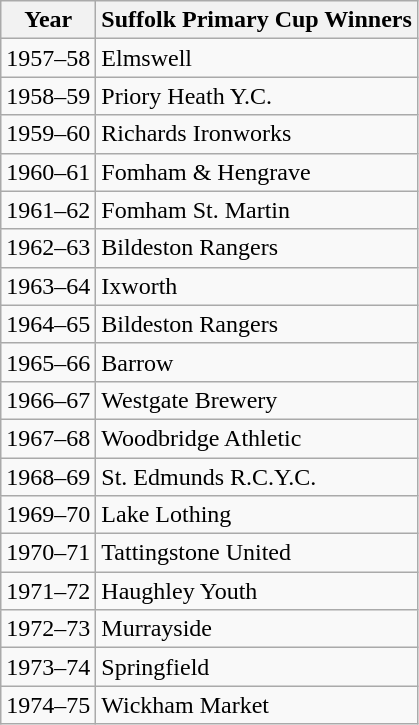<table class="wikitable" style="float:left; margin-right:1em">
<tr>
<th>Year</th>
<th>Suffolk Primary Cup Winners</th>
</tr>
<tr>
<td>1957–58</td>
<td>Elmswell</td>
</tr>
<tr>
<td>1958–59</td>
<td>Priory Heath Y.C.</td>
</tr>
<tr>
<td>1959–60</td>
<td>Richards Ironworks</td>
</tr>
<tr>
<td>1960–61</td>
<td>Fomham & Hengrave</td>
</tr>
<tr>
<td>1961–62</td>
<td>Fomham St. Martin</td>
</tr>
<tr>
<td>1962–63</td>
<td>Bildeston Rangers</td>
</tr>
<tr>
<td>1963–64</td>
<td>Ixworth</td>
</tr>
<tr>
<td>1964–65</td>
<td>Bildeston Rangers</td>
</tr>
<tr>
<td>1965–66</td>
<td>Barrow</td>
</tr>
<tr>
<td>1966–67</td>
<td>Westgate Brewery</td>
</tr>
<tr>
<td>1967–68</td>
<td>Woodbridge Athletic</td>
</tr>
<tr>
<td>1968–69</td>
<td>St. Edmunds R.C.Y.C.</td>
</tr>
<tr>
<td>1969–70</td>
<td>Lake Lothing</td>
</tr>
<tr>
<td>1970–71</td>
<td>Tattingstone United</td>
</tr>
<tr>
<td>1971–72</td>
<td>Haughley Youth</td>
</tr>
<tr>
<td>1972–73</td>
<td>Murrayside</td>
</tr>
<tr>
<td>1973–74</td>
<td>Springfield</td>
</tr>
<tr>
<td>1974–75</td>
<td>Wickham Market</td>
</tr>
</table>
